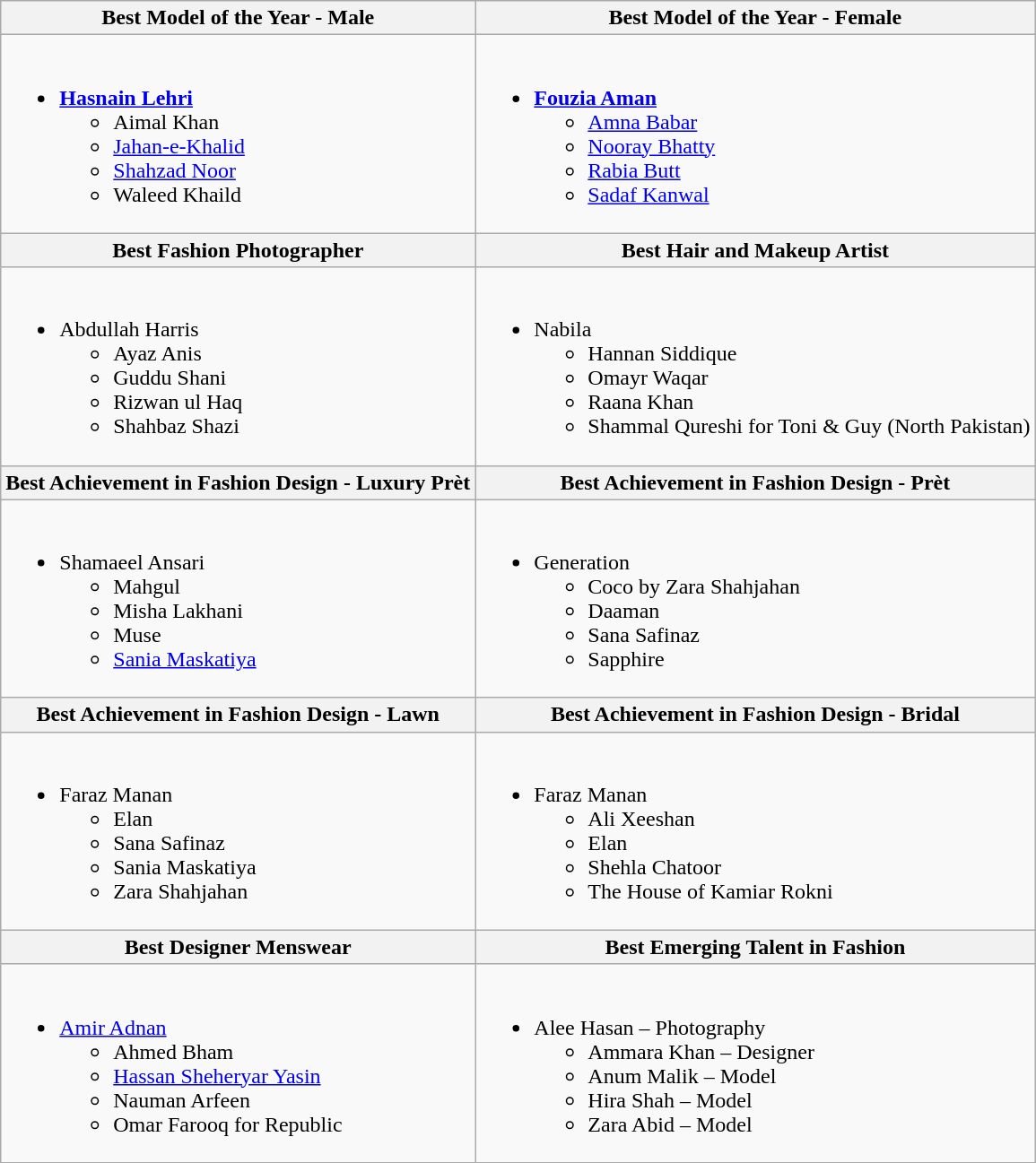<table class=wikitable style="width=100%">
<tr>
<th style="width=50%">Best Model of the Year - Male</th>
<th style="width=50%">Best Model of the Year - Female</th>
</tr>
<tr>
<td valign="top"><br><ul><li><strong><a href='#'>Hasnain Lehri</a></strong><ul><li>Aimal Khan</li><li><a href='#'>Jahan-e-Khalid</a></li><li><a href='#'>Shahzad Noor</a></li><li>Waleed Khaild</li></ul></li></ul></td>
<td valign="top"><br><ul><li><strong><a href='#'>Fouzia Aman</a></strong><ul><li><a href='#'>Amna Babar</a></li><li><a href='#'>Nooray Bhatty</a></li><li><a href='#'>Rabia Butt</a></li><li><a href='#'>Sadaf Kanwal</a></li></ul></li></ul></td>
</tr>
<tr>
<th style="width=50%">Best Fashion Photographer</th>
<th style="width=50%">Best Hair and Makeup Artist</th>
</tr>
<tr>
<td valign="top"><br><ul><li>Abdullah Harris<ul><li>Ayaz Anis</li><li>Guddu Shani</li><li>Rizwan ul Haq</li><li>Shahbaz Shazi</li></ul></li></ul></td>
<td valign="top"><br><ul><li>Nabila<ul><li>Hannan Siddique</li><li>Omayr Waqar</li><li>Raana Khan</li><li>Shammal Qureshi for Toni & Guy (North Pakistan)</li></ul></li></ul></td>
</tr>
<tr>
<th style="width=50%">Best Achievement in Fashion Design - Luxury Prèt</th>
<th style="width=50%">Best Achievement in Fashion Design - Prèt</th>
</tr>
<tr>
<td valign="top"><br><ul><li>Shamaeel Ansari<ul><li>Mahgul</li><li>Misha Lakhani</li><li>Muse</li><li><a href='#'>Sania Maskatiya</a></li></ul></li></ul></td>
<td valign="top"><br><ul><li>Generation<ul><li>Coco by Zara Shahjahan</li><li>Daaman</li><li>Sana Safinaz</li><li>Sapphire</li></ul></li></ul></td>
</tr>
<tr>
<th style="width=50%">Best Achievement in Fashion Design - Lawn</th>
<th style="width=50%">Best Achievement in Fashion Design - Bridal</th>
</tr>
<tr>
<td valign="top"><br><ul><li>Faraz Manan<ul><li>Elan</li><li>Sana Safinaz</li><li>Sania Maskatiya</li><li>Zara Shahjahan</li></ul></li></ul></td>
<td valign="top"><br><ul><li>Faraz Manan<ul><li>Ali Xeeshan</li><li>Elan</li><li>Shehla Chatoor</li><li>The House of Kamiar Rokni</li></ul></li></ul></td>
</tr>
<tr>
<th style="width=50%">Best Designer Menswear</th>
<th style="width=50%">Best Emerging Talent in Fashion</th>
</tr>
<tr>
<td valign="top"><br><ul><li><a href='#'>Amir Adnan</a><ul><li>Ahmed Bham</li><li><a href='#'>Hassan Sheheryar Yasin</a></li><li>Nauman Arfeen</li><li>Omar Farooq for Republic</li></ul></li></ul></td>
<td valign="top"><br><ul><li>Alee Hasan – Photography<ul><li>Ammara Khan – Designer</li><li>Anum Malik – Model</li><li>Hira Shah – Model</li><li>Zara Abid – Model</li></ul></li></ul></td>
</tr>
</table>
